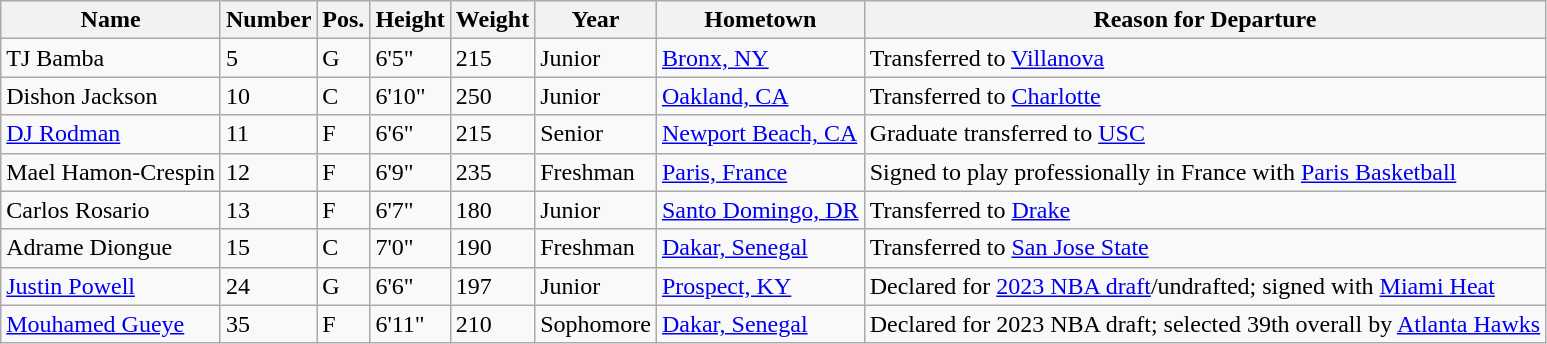<table class="wikitable sortable" style="font-size:100%;" border="1">
<tr>
<th>Name</th>
<th>Number</th>
<th>Pos.</th>
<th>Height</th>
<th>Weight</th>
<th>Year</th>
<th>Hometown</th>
<th ! class="unsortable">Reason for Departure</th>
</tr>
<tr>
<td>TJ Bamba</td>
<td>5</td>
<td>G</td>
<td>6'5"</td>
<td>215</td>
<td>Junior</td>
<td><a href='#'>Bronx, NY</a></td>
<td>Transferred to <a href='#'>Villanova</a></td>
</tr>
<tr>
<td>Dishon Jackson</td>
<td>10</td>
<td>C</td>
<td>6'10"</td>
<td>250</td>
<td>Junior</td>
<td><a href='#'>Oakland, CA</a></td>
<td>Transferred to <a href='#'>Charlotte</a></td>
</tr>
<tr>
<td><a href='#'>DJ Rodman</a></td>
<td>11</td>
<td>F</td>
<td>6'6"</td>
<td>215</td>
<td>Senior</td>
<td><a href='#'>Newport Beach, CA</a></td>
<td>Graduate transferred to <a href='#'>USC</a></td>
</tr>
<tr>
<td>Mael Hamon-Crespin</td>
<td>12</td>
<td>F</td>
<td>6'9"</td>
<td>235</td>
<td>Freshman</td>
<td><a href='#'>Paris, France</a></td>
<td>Signed to play professionally in France with <a href='#'>Paris Basketball</a></td>
</tr>
<tr>
<td>Carlos Rosario</td>
<td>13</td>
<td>F</td>
<td>6'7"</td>
<td>180</td>
<td>Junior</td>
<td><a href='#'>Santo Domingo, DR</a></td>
<td>Transferred to <a href='#'>Drake</a></td>
</tr>
<tr>
<td>Adrame Diongue</td>
<td>15</td>
<td>C</td>
<td>7'0"</td>
<td>190</td>
<td>Freshman</td>
<td><a href='#'>Dakar, Senegal</a></td>
<td>Transferred to <a href='#'>San Jose State</a></td>
</tr>
<tr>
<td><a href='#'>Justin Powell</a></td>
<td>24</td>
<td>G</td>
<td>6'6"</td>
<td>197</td>
<td>Junior</td>
<td><a href='#'>Prospect, KY</a></td>
<td>Declared for <a href='#'>2023 NBA draft</a>/undrafted; signed with <a href='#'>Miami Heat</a></td>
</tr>
<tr>
<td><a href='#'>Mouhamed Gueye</a></td>
<td>35</td>
<td>F</td>
<td>6'11"</td>
<td>210</td>
<td>Sophomore</td>
<td><a href='#'>Dakar, Senegal</a></td>
<td>Declared for 2023 NBA draft; selected 39th overall by <a href='#'>Atlanta Hawks</a></td>
</tr>
</table>
